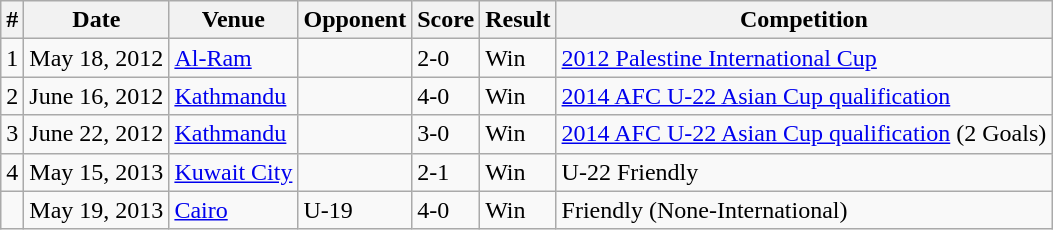<table class="wikitable">
<tr>
<th>#</th>
<th>Date</th>
<th>Venue</th>
<th>Opponent</th>
<th>Score</th>
<th>Result</th>
<th>Competition</th>
</tr>
<tr>
<td>1</td>
<td>May 18, 2012</td>
<td><a href='#'>Al-Ram</a></td>
<td></td>
<td>2-0</td>
<td>Win</td>
<td><a href='#'>2012 Palestine International Cup</a></td>
</tr>
<tr>
<td>2</td>
<td>June 16, 2012</td>
<td><a href='#'>Kathmandu</a></td>
<td></td>
<td>4-0</td>
<td>Win</td>
<td><a href='#'>2014 AFC U-22 Asian Cup qualification</a></td>
</tr>
<tr>
<td>3</td>
<td>June 22, 2012</td>
<td><a href='#'>Kathmandu</a></td>
<td></td>
<td>3-0</td>
<td>Win</td>
<td><a href='#'>2014 AFC U-22 Asian Cup qualification</a> (2 Goals)</td>
</tr>
<tr>
<td>4</td>
<td>May 15, 2013</td>
<td><a href='#'>Kuwait City</a></td>
<td></td>
<td>2-1</td>
<td>Win</td>
<td>U-22 Friendly</td>
</tr>
<tr>
<td></td>
<td>May 19, 2013</td>
<td><a href='#'>Cairo</a></td>
<td> U-19</td>
<td>4-0</td>
<td>Win</td>
<td>Friendly (None-International)</td>
</tr>
</table>
